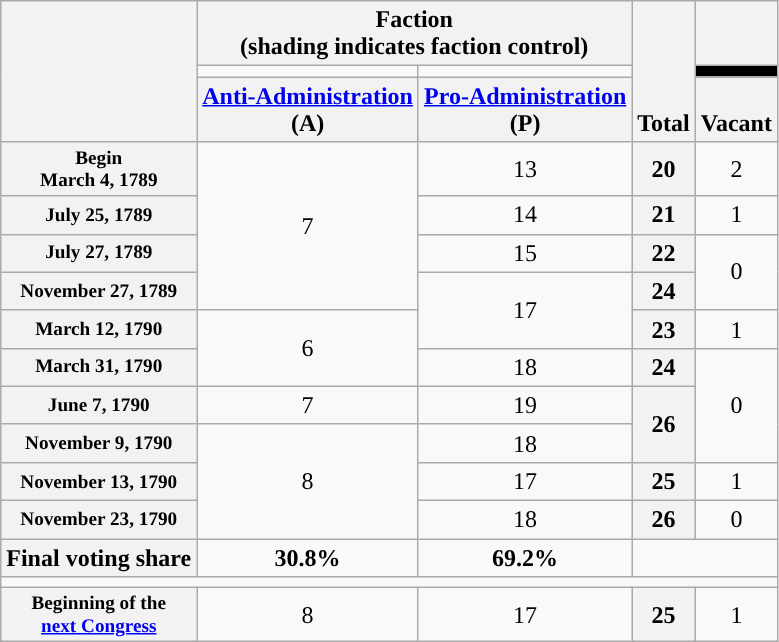<table class=wikitable style="text-align:center">
<tr style="vertical-align:bottom;">
<th rowspan=3></th>
<th colspan=2>Faction <div>(shading indicates faction control)</div></th>
<th rowspan=3>Total</th>
<th></th>
</tr>
<tr style="height:5px">
<td style="background-color:"></td>
<td style="background-color:"></td>
<td style="background-color:black"></td>
</tr>
<tr valign= bottom>
<th><a href='#'>Anti-Administration</a><br>(A)</th>
<th><a href='#'>Pro-Administration</a><br>(P)</th>
<th>Vacant</th>
</tr>
<tr>
<th nowrap style="font-size:80%">Begin<br>March 4, 1789</th>
<td rowspan=4>7</td>
<td>13</td>
<th>20</th>
<td>2</td>
</tr>
<tr>
<th nowrap style="font-size:80%">July 25, 1789</th>
<td>14</td>
<th>21</th>
<td>1</td>
</tr>
<tr>
<th nowrap style="font-size:80%">July 27, 1789</th>
<td>15</td>
<th>22</th>
<td rowspan=2>0</td>
</tr>
<tr>
<th nowrap style="font-size:80%">November 27, 1789</th>
<td rowspan=2 >17</td>
<th>24</th>
</tr>
<tr>
<th nowrap style="font-size:80%">March 12, 1790</th>
<td rowspan=2>6</td>
<th>23</th>
<td>1</td>
</tr>
<tr>
<th nowrap style="font-size:80%">March 31, 1790</th>
<td>18</td>
<th>24</th>
<td rowspan=3>0</td>
</tr>
<tr>
<th nowrap style="font-size:80%">June 7, 1790</th>
<td>7</td>
<td>19</td>
<th rowspan=2>26</th>
</tr>
<tr>
<th nowrap style="font-size:80%">November 9, 1790</th>
<td rowspan=3>8</td>
<td>18</td>
</tr>
<tr>
<th nowrap style="font-size:80%">November 13, 1790</th>
<td>17</td>
<th>25</th>
<td>1</td>
</tr>
<tr>
<th nowrap style="font-size:80%">November 23, 1790</th>
<td>18</td>
<th>26</th>
<td>0</td>
</tr>
<tr>
<th>Final voting share</th>
<td><strong>30.8%</strong></td>
<td><strong>69.2%</strong></td>
<td colspan=3></td>
</tr>
<tr>
<td colspan=5></td>
</tr>
<tr>
<th nowrap style="font-size:80%">Beginning of the<br><a href='#'>next Congress</a></th>
<td>8</td>
<td>17</td>
<th>25</th>
<td>1</td>
</tr>
</table>
